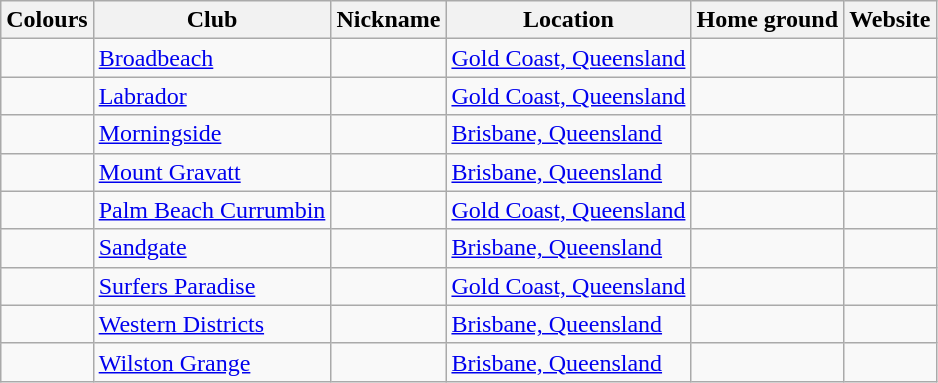<table class="wikitable sortable">
<tr>
<th>Colours</th>
<th>Club</th>
<th>Nickname</th>
<th>Location</th>
<th>Home ground</th>
<th>Website</th>
</tr>
<tr>
<td style="text-align:center;"></td>
<td><a href='#'>Broadbeach</a></td>
<td></td>
<td><a href='#'>Gold Coast, Queensland</a></td>
<td></td>
<td></td>
</tr>
<tr>
<td style="text-align:center;"></td>
<td><a href='#'>Labrador</a></td>
<td></td>
<td><a href='#'>Gold Coast, Queensland</a></td>
<td></td>
<td></td>
</tr>
<tr>
<td style="text-align:center;"></td>
<td><a href='#'>Morningside</a></td>
<td></td>
<td><a href='#'>Brisbane, Queensland</a></td>
<td></td>
<td></td>
</tr>
<tr>
<td style="text-align:center;"></td>
<td><a href='#'>Mount Gravatt</a></td>
<td></td>
<td><a href='#'>Brisbane, Queensland</a></td>
<td></td>
<td></td>
</tr>
<tr>
<td style="text-align:center;"></td>
<td><a href='#'>Palm Beach Currumbin</a></td>
<td></td>
<td><a href='#'>Gold Coast, Queensland</a></td>
<td></td>
<td></td>
</tr>
<tr>
<td style="text-align:center;"></td>
<td><a href='#'>Sandgate</a></td>
<td></td>
<td><a href='#'>Brisbane, Queensland</a></td>
<td></td>
<td></td>
</tr>
<tr>
<td style="text-align:center;"></td>
<td><a href='#'>Surfers Paradise</a></td>
<td></td>
<td><a href='#'>Gold Coast, Queensland</a></td>
<td></td>
<td></td>
</tr>
<tr>
<td style="text-align:center;"></td>
<td><a href='#'>Western Districts</a></td>
<td></td>
<td><a href='#'>Brisbane, Queensland</a></td>
<td></td>
<td></td>
</tr>
<tr>
<td style="text-align:center;"></td>
<td><a href='#'>Wilston Grange</a></td>
<td></td>
<td><a href='#'>Brisbane, Queensland</a></td>
<td></td>
<td></td>
</tr>
</table>
